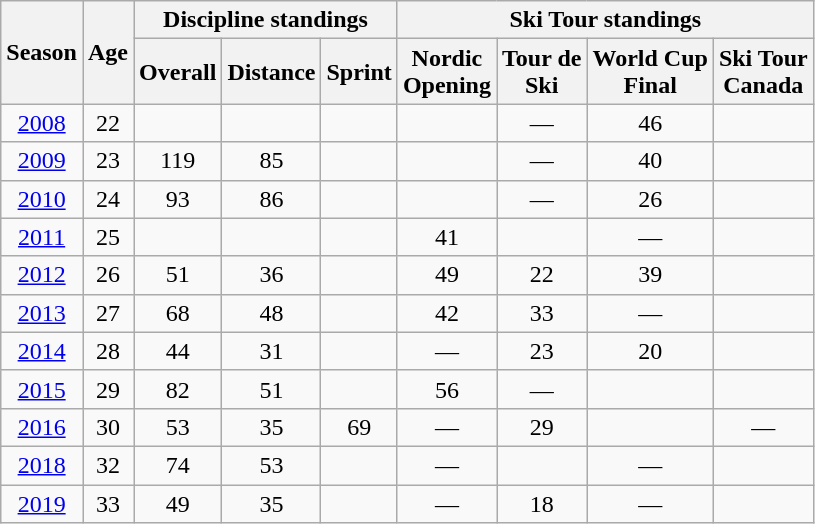<table class="wikitable" style="text-align: center;">
<tr>
<th rowspan="2" scope="col">Season</th>
<th rowspan="2" scope="col">Age</th>
<th colspan="3" scope="col">Discipline standings</th>
<th colspan="4" scope="col">Ski Tour standings</th>
</tr>
<tr>
<th scope="col">Overall</th>
<th scope="col">Distance</th>
<th scope="col">Sprint</th>
<th scope="col">Nordic<br>Opening</th>
<th scope="col">Tour de<br>Ski</th>
<th scope="col">World Cup<br>Final</th>
<th scope="col">Ski Tour<br>Canada</th>
</tr>
<tr>
<td><a href='#'>2008</a></td>
<td>22</td>
<td></td>
<td></td>
<td></td>
<td></td>
<td>—</td>
<td>46</td>
<td></td>
</tr>
<tr>
<td><a href='#'>2009</a></td>
<td>23</td>
<td>119</td>
<td>85</td>
<td></td>
<td></td>
<td>—</td>
<td>40</td>
<td></td>
</tr>
<tr>
<td><a href='#'>2010</a></td>
<td>24</td>
<td>93</td>
<td>86</td>
<td></td>
<td></td>
<td>—</td>
<td>26</td>
<td></td>
</tr>
<tr>
<td><a href='#'>2011</a></td>
<td>25</td>
<td></td>
<td></td>
<td></td>
<td>41</td>
<td></td>
<td>—</td>
<td></td>
</tr>
<tr>
<td><a href='#'>2012</a></td>
<td>26</td>
<td>51</td>
<td>36</td>
<td></td>
<td>49</td>
<td>22</td>
<td>39</td>
<td></td>
</tr>
<tr>
<td><a href='#'>2013</a></td>
<td>27</td>
<td>68</td>
<td>48</td>
<td></td>
<td>42</td>
<td>33</td>
<td>—</td>
<td></td>
</tr>
<tr>
<td><a href='#'>2014</a></td>
<td>28</td>
<td>44</td>
<td>31</td>
<td></td>
<td>—</td>
<td>23</td>
<td>20</td>
<td></td>
</tr>
<tr>
<td><a href='#'>2015</a></td>
<td>29</td>
<td>82</td>
<td>51</td>
<td></td>
<td>56</td>
<td>—</td>
<td></td>
<td></td>
</tr>
<tr>
<td><a href='#'>2016</a></td>
<td>30</td>
<td>53</td>
<td>35</td>
<td>69</td>
<td>—</td>
<td>29</td>
<td></td>
<td>—</td>
</tr>
<tr>
<td><a href='#'>2018</a></td>
<td>32</td>
<td>74</td>
<td>53</td>
<td></td>
<td>—</td>
<td></td>
<td>—</td>
<td></td>
</tr>
<tr>
<td><a href='#'>2019</a></td>
<td>33</td>
<td>49</td>
<td>35</td>
<td></td>
<td>—</td>
<td>18</td>
<td>—</td>
<td></td>
</tr>
</table>
